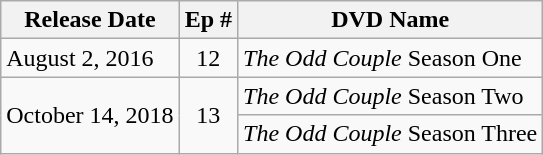<table class="wikitable">
<tr>
<th>Release Date</th>
<th>Ep #</th>
<th>DVD Name</th>
</tr>
<tr>
<td>August 2, 2016</td>
<td align="center">12</td>
<td><em>The Odd Couple</em> Season One</td>
</tr>
<tr>
<td rowspan="2">October 14, 2018</td>
<td align="center" rowspan="2">13</td>
<td><em>The Odd Couple</em> Season Two</td>
</tr>
<tr>
<td><em>The Odd Couple</em> Season Three</td>
</tr>
</table>
